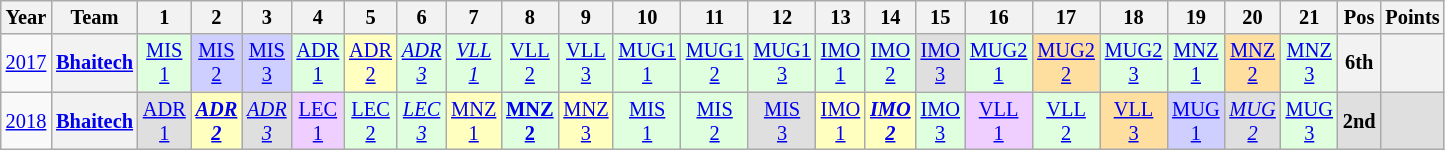<table class="wikitable" style="text-align:center; font-size:85%">
<tr>
<th>Year</th>
<th>Team</th>
<th>1</th>
<th>2</th>
<th>3</th>
<th>4</th>
<th>5</th>
<th>6</th>
<th>7</th>
<th>8</th>
<th>9</th>
<th>10</th>
<th>11</th>
<th>12</th>
<th>13</th>
<th>14</th>
<th>15</th>
<th>16</th>
<th>17</th>
<th>18</th>
<th>19</th>
<th>20</th>
<th>21</th>
<th>Pos</th>
<th>Points</th>
</tr>
<tr>
<td><a href='#'>2017</a></td>
<th><a href='#'>Bhaitech</a></th>
<td style="background:#DFFFDF;"><a href='#'>MIS<br>1</a><br></td>
<td style="background:#CFCFFF;"><a href='#'>MIS<br>2</a><br></td>
<td style="background:#CFCFFF;"><a href='#'>MIS<br>3</a><br></td>
<td style="background:#DFFFDF;"><a href='#'>ADR<br>1</a><br></td>
<td style="background:#FFFFBF;"><a href='#'>ADR<br>2</a><br></td>
<td style="background:#DFFFDF;"><em><a href='#'>ADR<br>3</a></em><br></td>
<td style="background:#DFFFDF;"><em><a href='#'>VLL<br>1</a></em><br></td>
<td style="background:#DFFFDF;"><a href='#'>VLL<br>2</a><br></td>
<td style="background:#DFFFDF;"><a href='#'>VLL<br>3</a><br></td>
<td style="background:#DFFFDF;"><a href='#'>MUG1<br>1</a><br></td>
<td style="background:#DFFFDF;"><a href='#'>MUG1<br>2</a><br></td>
<td style="background:#DFFFDF;"><a href='#'>MUG1<br>3</a><br></td>
<td style="background:#DFFFDF;"><a href='#'>IMO<br>1</a><br></td>
<td style="background:#DFFFDF;"><a href='#'>IMO<br>2</a><br></td>
<td style="background:#DFDFDF;"><a href='#'>IMO<br>3</a><br></td>
<td style="background:#DFFFDF;"><a href='#'>MUG2<br>1</a><br></td>
<td style="background:#FFDF9F;"><a href='#'>MUG2<br>2</a><br></td>
<td style="background:#DFFFDF;"><a href='#'>MUG2<br>3</a><br></td>
<td style="background:#DFFFDF;"><a href='#'>MNZ<br>1</a><br></td>
<td style="background:#FFDF9F;"><a href='#'>MNZ<br>2</a><br></td>
<td style="background:#DFFFDF;"><a href='#'>MNZ<br>3</a><br></td>
<th>6th</th>
<th></th>
</tr>
<tr>
<td><a href='#'>2018</a></td>
<th><a href='#'>Bhaitech</a></th>
<td style="background:#DFDFDF;"><a href='#'>ADR<br>1</a><br></td>
<td style="background:#FFFFBF;"><strong><em><a href='#'>ADR<br>2</a></em></strong><br></td>
<td style="background:#DFDFDF;"><em><a href='#'>ADR<br>3</a></em><br></td>
<td style="background:#EFCFFF;"><a href='#'>LEC<br>1</a><br></td>
<td style="background:#DFFFDF;"><a href='#'>LEC<br>2</a><br></td>
<td style="background:#DFFFDF;"><em><a href='#'>LEC<br>3</a></em><br></td>
<td style="background:#FFFFBF;"><a href='#'>MNZ<br>1</a><br></td>
<td style="background:#DFFFDF;"><strong><a href='#'>MNZ<br>2</a></strong><br></td>
<td style="background:#FFFFBF;"><a href='#'>MNZ<br>3</a><br></td>
<td style="background:#DFFFDF;"><a href='#'>MIS<br>1</a><br></td>
<td style="background:#DFFFDF;"><a href='#'>MIS<br>2</a><br></td>
<td style="background:#DFDFDF;"><a href='#'>MIS<br>3</a><br></td>
<td style="background:#FFFFBF;"><a href='#'>IMO<br>1</a><br></td>
<td style="background:#FFFFBF;"><strong><em><a href='#'>IMO<br>2</a></em></strong><br></td>
<td style="background:#DFFFDF;"><a href='#'>IMO<br>3</a><br></td>
<td style="background:#EFCFFF;"><a href='#'>VLL<br>1</a><br></td>
<td style="background:#DFFFDF;"><a href='#'>VLL<br>2</a><br></td>
<td style="background:#FFDF9F;"><a href='#'>VLL<br>3</a><br></td>
<td style="background:#CFCFFF;"><a href='#'>MUG<br>1</a><br></td>
<td style="background:#DFDFDF;"><em><a href='#'>MUG<br>2</a></em><br></td>
<td style="background:#DFFFDF;"><a href='#'>MUG<br>3</a><br></td>
<th style="background:#DFDFDF;">2nd</th>
<th style="background:#DFDFDF;"></th>
</tr>
</table>
